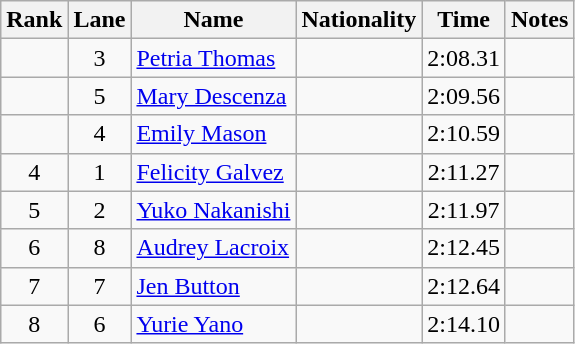<table class="wikitable sortable" style="text-align:center">
<tr>
<th>Rank</th>
<th>Lane</th>
<th>Name</th>
<th>Nationality</th>
<th>Time</th>
<th>Notes</th>
</tr>
<tr>
<td></td>
<td>3</td>
<td align=left><a href='#'>Petria Thomas</a></td>
<td align=left></td>
<td>2:08.31</td>
<td></td>
</tr>
<tr>
<td></td>
<td>5</td>
<td align=left><a href='#'>Mary Descenza</a></td>
<td align=left></td>
<td>2:09.56</td>
<td></td>
</tr>
<tr>
<td></td>
<td>4</td>
<td align=left><a href='#'>Emily Mason</a></td>
<td align=left></td>
<td>2:10.59</td>
<td></td>
</tr>
<tr>
<td>4</td>
<td>1</td>
<td align=left><a href='#'>Felicity Galvez</a></td>
<td align=left></td>
<td>2:11.27</td>
<td></td>
</tr>
<tr>
<td>5</td>
<td>2</td>
<td align=left><a href='#'>Yuko Nakanishi</a></td>
<td align=left></td>
<td>2:11.97</td>
<td></td>
</tr>
<tr>
<td>6</td>
<td>8</td>
<td align=left><a href='#'>Audrey Lacroix</a></td>
<td align=left></td>
<td>2:12.45</td>
<td></td>
</tr>
<tr>
<td>7</td>
<td>7</td>
<td align=left><a href='#'>Jen Button</a></td>
<td align=left></td>
<td>2:12.64</td>
<td></td>
</tr>
<tr>
<td>8</td>
<td>6</td>
<td align=left><a href='#'>Yurie Yano</a></td>
<td align=left></td>
<td>2:14.10</td>
<td></td>
</tr>
</table>
